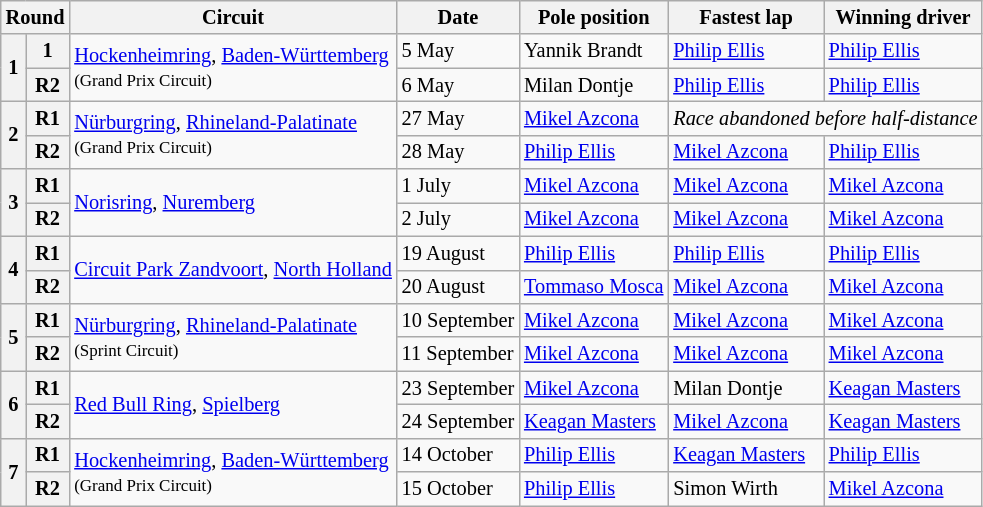<table class="wikitable" border="1" style="font-size: 85%;">
<tr>
<th colspan=2>Round</th>
<th>Circuit</th>
<th>Date</th>
<th>Pole position</th>
<th>Fastest lap</th>
<th>Winning driver</th>
</tr>
<tr>
<th rowspan=2>1</th>
<th>1</th>
<td rowspan=2> <a href='#'>Hockenheimring</a>, <a href='#'>Baden-Württemberg</a><br><small>(Grand Prix Circuit)</small></td>
<td>5 May</td>
<td> Yannik Brandt</td>
<td> <a href='#'>Philip Ellis</a></td>
<td> <a href='#'>Philip Ellis</a></td>
</tr>
<tr>
<th>R2</th>
<td>6 May</td>
<td> Milan Dontje</td>
<td> <a href='#'>Philip Ellis</a></td>
<td> <a href='#'>Philip Ellis</a></td>
</tr>
<tr>
<th rowspan=2>2</th>
<th>R1</th>
<td rowspan=2>  <a href='#'>Nürburgring</a>, <a href='#'>Rhineland-Palatinate</a><br><small>(Grand Prix Circuit)</small></td>
<td>27 May</td>
<td> <a href='#'>Mikel Azcona</a></td>
<td colspan=2 align=center><em>Race abandoned before half-distance</em></td>
</tr>
<tr>
<th>R2</th>
<td>28 May</td>
<td> <a href='#'>Philip Ellis</a></td>
<td> <a href='#'>Mikel Azcona</a></td>
<td> <a href='#'>Philip Ellis</a></td>
</tr>
<tr>
<th rowspan=2>3</th>
<th>R1</th>
<td rowspan=2> <a href='#'>Norisring</a>, <a href='#'>Nuremberg</a></td>
<td>1 July</td>
<td> <a href='#'>Mikel Azcona</a></td>
<td> <a href='#'>Mikel Azcona</a></td>
<td> <a href='#'>Mikel Azcona</a></td>
</tr>
<tr>
<th>R2</th>
<td>2 July</td>
<td> <a href='#'>Mikel Azcona</a></td>
<td> <a href='#'>Mikel Azcona</a></td>
<td> <a href='#'>Mikel Azcona</a></td>
</tr>
<tr>
<th rowspan=2>4</th>
<th>R1</th>
<td rowspan=2> <a href='#'>Circuit Park Zandvoort</a>, <a href='#'>North Holland</a></td>
<td>19 August</td>
<td> <a href='#'>Philip Ellis</a></td>
<td> <a href='#'>Philip Ellis</a></td>
<td> <a href='#'>Philip Ellis</a></td>
</tr>
<tr>
<th>R2</th>
<td>20 August</td>
<td> <a href='#'>Tommaso Mosca</a></td>
<td> <a href='#'>Mikel Azcona</a></td>
<td> <a href='#'>Mikel Azcona</a></td>
</tr>
<tr>
<th rowspan=2>5</th>
<th>R1</th>
<td rowspan=2>  <a href='#'>Nürburgring</a>, <a href='#'>Rhineland-Palatinate</a><br><small>(Sprint Circuit)</small></td>
<td>10 September</td>
<td> <a href='#'>Mikel Azcona</a></td>
<td> <a href='#'>Mikel Azcona</a></td>
<td> <a href='#'>Mikel Azcona</a></td>
</tr>
<tr>
<th>R2</th>
<td>11 September</td>
<td> <a href='#'>Mikel Azcona</a></td>
<td> <a href='#'>Mikel Azcona</a></td>
<td> <a href='#'>Mikel Azcona</a></td>
</tr>
<tr>
<th rowspan=2>6</th>
<th>R1</th>
<td rowspan=2> <a href='#'>Red Bull Ring</a>, <a href='#'>Spielberg</a></td>
<td>23 September</td>
<td> <a href='#'>Mikel Azcona</a></td>
<td> Milan Dontje</td>
<td> <a href='#'>Keagan Masters</a></td>
</tr>
<tr>
<th>R2</th>
<td>24 September</td>
<td> <a href='#'>Keagan Masters</a></td>
<td> <a href='#'>Mikel Azcona</a></td>
<td> <a href='#'>Keagan Masters</a></td>
</tr>
<tr>
<th rowspan=2>7</th>
<th>R1</th>
<td rowspan=2> <a href='#'>Hockenheimring</a>, <a href='#'>Baden-Württemberg</a><br><small>(Grand Prix Circuit)</small></td>
<td>14 October</td>
<td> <a href='#'>Philip Ellis</a></td>
<td> <a href='#'>Keagan Masters</a></td>
<td> <a href='#'>Philip Ellis</a></td>
</tr>
<tr>
<th>R2</th>
<td>15 October</td>
<td> <a href='#'>Philip Ellis</a></td>
<td> Simon Wirth</td>
<td> <a href='#'>Mikel Azcona</a></td>
</tr>
</table>
